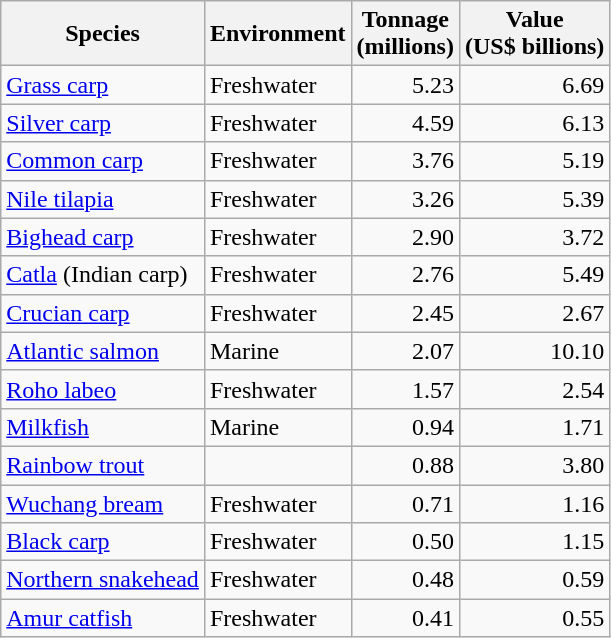<table class="wikitable sortable">
<tr>
<th>Species</th>
<th>Environment</th>
<th>Tonnage<br>(millions)</th>
<th>Value<br>(US$ billions)</th>
</tr>
<tr>
<td><a href='#'>Grass carp</a></td>
<td>Freshwater</td>
<td style="text-align:right;">5.23</td>
<td style="text-align:right;">6.69</td>
</tr>
<tr>
<td><a href='#'>Silver carp</a></td>
<td>Freshwater</td>
<td style="text-align:right;">4.59</td>
<td style="text-align:right;">6.13</td>
</tr>
<tr>
<td><a href='#'>Common carp</a></td>
<td>Freshwater</td>
<td style="text-align:right;">3.76</td>
<td style="text-align:right;">5.19</td>
</tr>
<tr>
<td><a href='#'>Nile tilapia</a></td>
<td>Freshwater</td>
<td style="text-align:right;">3.26</td>
<td style="text-align:right;">5.39</td>
</tr>
<tr>
<td><a href='#'>Bighead carp</a></td>
<td>Freshwater</td>
<td style="text-align:right;">2.90</td>
<td style="text-align:right;">3.72</td>
</tr>
<tr>
<td><a href='#'>Catla</a> (Indian carp)</td>
<td>Freshwater</td>
<td style="text-align:right;">2.76</td>
<td style="text-align:right;">5.49</td>
</tr>
<tr>
<td><a href='#'>Crucian carp</a></td>
<td>Freshwater</td>
<td style="text-align:right;">2.45</td>
<td style="text-align:right;">2.67</td>
</tr>
<tr>
<td><a href='#'>Atlantic salmon</a></td>
<td>Marine</td>
<td style="text-align:right;">2.07</td>
<td style="text-align:right;">10.10</td>
</tr>
<tr>
<td><a href='#'>Roho labeo</a></td>
<td>Freshwater</td>
<td style="text-align:right;">1.57</td>
<td style="text-align:right;">2.54</td>
</tr>
<tr>
<td><a href='#'>Milkfish</a></td>
<td>Marine</td>
<td style="text-align:right;">0.94</td>
<td style="text-align:right;">1.71</td>
</tr>
<tr>
<td><a href='#'>Rainbow trout</a></td>
<td></td>
<td style="text-align:right;">0.88</td>
<td style="text-align:right;">3.80</td>
</tr>
<tr>
<td><a href='#'>Wuchang bream</a></td>
<td>Freshwater</td>
<td style="text-align:right;">0.71</td>
<td style="text-align:right;">1.16</td>
</tr>
<tr>
<td><a href='#'>Black carp</a></td>
<td>Freshwater</td>
<td style="text-align:right;">0.50</td>
<td style="text-align:right;">1.15</td>
</tr>
<tr>
<td><a href='#'>Northern snakehead</a></td>
<td>Freshwater</td>
<td style="text-align:right;">0.48</td>
<td style="text-align:right;">0.59</td>
</tr>
<tr>
<td><a href='#'>Amur catfish</a></td>
<td>Freshwater</td>
<td style="text-align:right;">0.41</td>
<td style="text-align:right;">0.55</td>
</tr>
</table>
